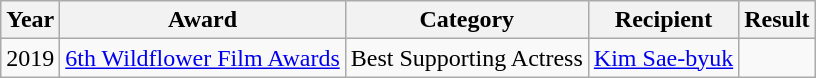<table class="wikitable">
<tr>
<th>Year</th>
<th>Award</th>
<th>Category</th>
<th>Recipient</th>
<th>Result</th>
</tr>
<tr>
<td>2019</td>
<td><a href='#'>6th Wildflower Film Awards</a></td>
<td>Best Supporting Actress</td>
<td><a href='#'>Kim Sae-byuk</a></td>
<td></td>
</tr>
</table>
